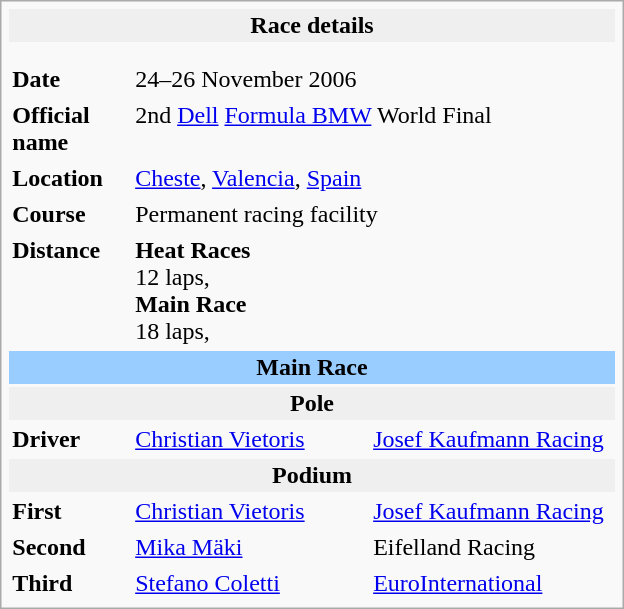<table class="infobox" align="right" cellpadding="2" style="float:right; width: 26em; ">
<tr>
<th colspan=3 style="background:#efefef">Race details</th>
</tr>
<tr>
<td colspan=3 style="text-align:center"></td>
</tr>
<tr>
<td colspan=3 style="text-align:center"></td>
</tr>
<tr>
<td style="width: 20%"><strong>Date</strong></td>
<td>24–26 November 2006</td>
</tr>
<tr>
<td><strong>Official name</strong></td>
<td colspan=2>2nd <a href='#'>Dell</a> <a href='#'>Formula BMW</a> World Final</td>
</tr>
<tr>
<td><strong>Location</strong></td>
<td colspan=2><a href='#'>Cheste</a>, <a href='#'>Valencia</a>, <a href='#'>Spain</a></td>
</tr>
<tr>
<td><strong>Course</strong></td>
<td colspan=2>Permanent racing facility<br></td>
</tr>
<tr>
<td><strong>Distance</strong></td>
<td colspan=2><strong>Heat Races</strong><br>12 laps, <br><strong>Main Race</strong><br>18 laps, </td>
</tr>
<tr>
<td colspan=3 style="text-align:center; background-color:#99ccff"><strong>Main Race</strong></td>
</tr>
<tr>
<th colspan=3 style="background:#efefef">Pole</th>
</tr>
<tr>
<td><strong>Driver</strong></td>
<td> <a href='#'>Christian Vietoris</a></td>
<td><a href='#'>Josef Kaufmann Racing</a></td>
</tr>
<tr>
<th colspan=3 style="background:#efefef">Podium</th>
</tr>
<tr>
<td><strong>First</strong></td>
<td> <a href='#'>Christian Vietoris</a></td>
<td><a href='#'>Josef Kaufmann Racing</a></td>
</tr>
<tr>
<td><strong>Second</strong></td>
<td> <a href='#'>Mika Mäki</a></td>
<td>Eifelland Racing</td>
</tr>
<tr>
<td><strong>Third</strong></td>
<td> <a href='#'>Stefano Coletti</a></td>
<td><a href='#'>EuroInternational</a></td>
</tr>
</table>
